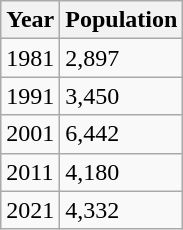<table class=wikitable>
<tr>
<th>Year</th>
<th>Population</th>
</tr>
<tr>
<td>1981</td>
<td>2,897</td>
</tr>
<tr>
<td>1991</td>
<td>3,450</td>
</tr>
<tr>
<td>2001</td>
<td>6,442</td>
</tr>
<tr>
<td>2011</td>
<td>4,180</td>
</tr>
<tr>
<td>2021</td>
<td>4,332</td>
</tr>
</table>
